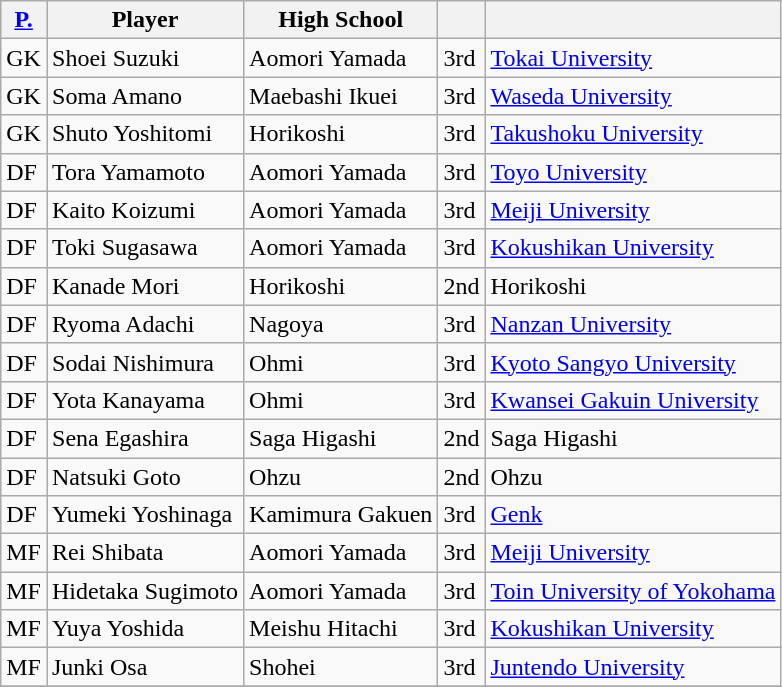<table class="wikitable" style="text-align:left">
<tr>
<th><a href='#'>P.</a></th>
<th>Player</th>
<th>High School</th>
<th></th>
<th></th>
</tr>
<tr>
<td>GK</td>
<td>Shoei Suzuki</td>
<td>Aomori Yamada</td>
<td>3rd</td>
<td><a href='#'>Tokai University</a></td>
</tr>
<tr>
<td>GK</td>
<td>Soma Amano</td>
<td>Maebashi Ikuei</td>
<td>3rd</td>
<td><a href='#'>Waseda University</a></td>
</tr>
<tr>
<td>GK</td>
<td>Shuto Yoshitomi</td>
<td>Horikoshi</td>
<td>3rd</td>
<td><a href='#'>Takushoku University</a></td>
</tr>
<tr>
<td>DF</td>
<td>Tora Yamamoto</td>
<td>Aomori Yamada</td>
<td>3rd</td>
<td><a href='#'>Toyo University</a></td>
</tr>
<tr>
<td>DF</td>
<td>Kaito Koizumi</td>
<td>Aomori Yamada</td>
<td>3rd</td>
<td><a href='#'>Meiji University</a></td>
</tr>
<tr>
<td>DF</td>
<td>Toki Sugasawa</td>
<td>Aomori Yamada</td>
<td>3rd</td>
<td><a href='#'>Kokushikan University</a></td>
</tr>
<tr>
<td>DF</td>
<td>Kanade Mori</td>
<td>Horikoshi</td>
<td>2nd</td>
<td>Horikoshi</td>
</tr>
<tr>
<td>DF</td>
<td>Ryoma Adachi</td>
<td>Nagoya</td>
<td>3rd</td>
<td><a href='#'>Nanzan University</a></td>
</tr>
<tr>
<td>DF</td>
<td>Sodai Nishimura</td>
<td>Ohmi</td>
<td>3rd</td>
<td><a href='#'>Kyoto Sangyo University</a></td>
</tr>
<tr>
<td>DF</td>
<td>Yota Kanayama</td>
<td>Ohmi</td>
<td>3rd</td>
<td><a href='#'>Kwansei Gakuin University</a></td>
</tr>
<tr>
<td>DF</td>
<td>Sena Egashira</td>
<td>Saga Higashi</td>
<td>2nd</td>
<td>Saga Higashi</td>
</tr>
<tr>
<td>DF</td>
<td>Natsuki Goto</td>
<td>Ohzu</td>
<td>2nd</td>
<td>Ohzu</td>
</tr>
<tr>
<td>DF</td>
<td>Yumeki Yoshinaga</td>
<td>Kamimura Gakuen</td>
<td>3rd</td>
<td> <a href='#'>Genk</a></td>
</tr>
<tr>
<td>MF</td>
<td>Rei Shibata</td>
<td>Aomori Yamada</td>
<td>3rd</td>
<td><a href='#'>Meiji University</a></td>
</tr>
<tr>
<td>MF</td>
<td>Hidetaka Sugimoto</td>
<td>Aomori Yamada</td>
<td>3rd</td>
<td><a href='#'>Toin University of Yokohama</a></td>
</tr>
<tr>
<td>MF</td>
<td>Yuya Yoshida</td>
<td>Meishu Hitachi</td>
<td>3rd</td>
<td><a href='#'>Kokushikan University</a></td>
</tr>
<tr>
<td>MF</td>
<td>Junki Osa</td>
<td>Shohei</td>
<td>3rd</td>
<td><a href='#'>Juntendo University</a></td>
</tr>
<tr>
</tr>
</table>
